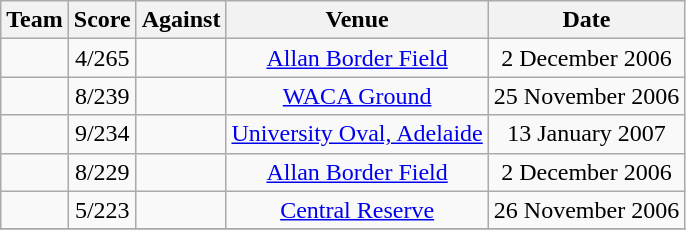<table class="wikitable sortable" style="text-align:center">
<tr>
<th class="unsortable">Team</th>
<th>Score</th>
<th>Against</th>
<th>Venue</th>
<th>Date</th>
</tr>
<tr>
<td style="text-align:left;"></td>
<td>4/265</td>
<td style="text-align:left;"></td>
<td><a href='#'>Allan Border Field</a></td>
<td>2 December 2006</td>
</tr>
<tr>
<td style="text-align:left;"></td>
<td>8/239</td>
<td style="text-align:left;"></td>
<td><a href='#'>WACA Ground</a></td>
<td>25 November 2006</td>
</tr>
<tr>
<td style="text-align:left;"></td>
<td>9/234</td>
<td style="text-align:left;"></td>
<td><a href='#'>University Oval, Adelaide</a></td>
<td>13 January 2007</td>
</tr>
<tr>
<td style="text-align:left;"></td>
<td>8/229</td>
<td style="text-align:left;"></td>
<td><a href='#'>Allan Border Field</a></td>
<td>2 December 2006</td>
</tr>
<tr>
<td style="text-align:left;"></td>
<td>5/223</td>
<td style="text-align:left;"></td>
<td><a href='#'>Central Reserve</a></td>
<td>26 November 2006</td>
</tr>
<tr>
</tr>
</table>
